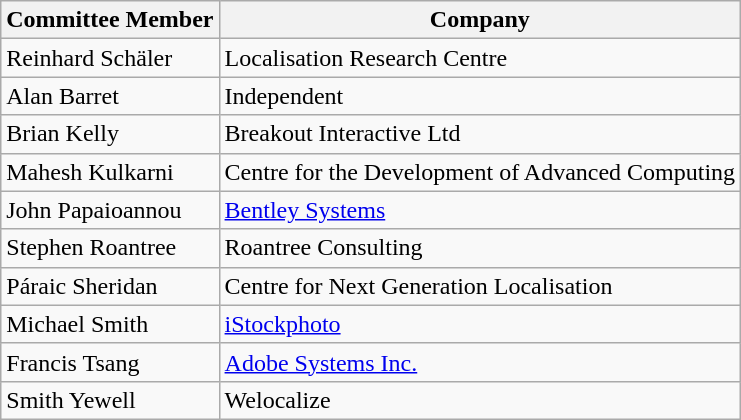<table class=wikitable>
<tr>
<th>Committee Member</th>
<th>Company</th>
</tr>
<tr>
<td>Reinhard Schäler</td>
<td>Localisation Research Centre</td>
</tr>
<tr>
<td>Alan Barret</td>
<td>Independent</td>
</tr>
<tr>
<td>Brian Kelly</td>
<td>Breakout Interactive Ltd</td>
</tr>
<tr>
<td>Mahesh Kulkarni</td>
<td>Centre for the Development of Advanced Computing</td>
</tr>
<tr>
<td>John Papaioannou</td>
<td><a href='#'>Bentley Systems</a></td>
</tr>
<tr>
<td>Stephen Roantree</td>
<td>Roantree Consulting</td>
</tr>
<tr>
<td>Páraic Sheridan</td>
<td>Centre for Next Generation Localisation</td>
</tr>
<tr>
<td>Michael Smith</td>
<td><a href='#'>iStockphoto</a></td>
</tr>
<tr>
<td>Francis Tsang</td>
<td><a href='#'>Adobe Systems Inc.</a></td>
</tr>
<tr>
<td>Smith Yewell</td>
<td>Welocalize</td>
</tr>
</table>
